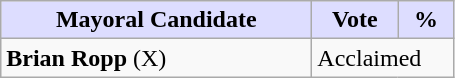<table class="wikitable">
<tr>
<th style="background:#ddf; width:200px;">Mayoral Candidate</th>
<th style="background:#ddf; width:50px;">Vote</th>
<th style="background:#ddf; width:30px;">%</th>
</tr>
<tr>
<td><strong>Brian Ropp</strong> (X)</td>
<td colspan="2">Acclaimed</td>
</tr>
</table>
